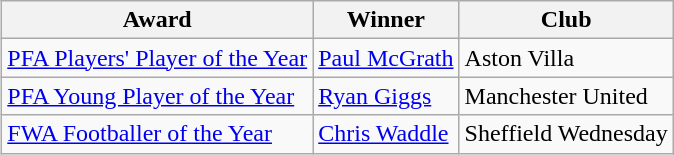<table class="wikitable" style="float:right;">
<tr>
<th>Award</th>
<th>Winner</th>
<th>Club</th>
</tr>
<tr>
<td><a href='#'>PFA Players' Player of the Year</a></td>
<td> <a href='#'>Paul McGrath</a></td>
<td>Aston Villa</td>
</tr>
<tr>
<td><a href='#'>PFA Young Player of the Year</a></td>
<td> <a href='#'>Ryan Giggs</a></td>
<td>Manchester United</td>
</tr>
<tr>
<td><a href='#'>FWA Footballer of the Year</a></td>
<td> <a href='#'>Chris Waddle</a></td>
<td>Sheffield Wednesday</td>
</tr>
</table>
